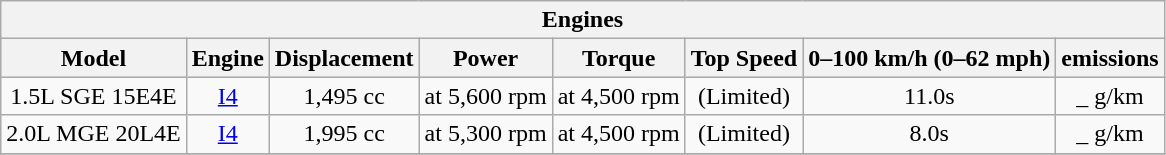<table class="wikitable" style="text-align:center; font-size:100%;">
<tr>
<th colspan=8>Engines</th>
</tr>
<tr style="background:#dcdcdc; text-align:center; vertical-align:middle;">
<th>Model</th>
<th>Engine</th>
<th>Displacement</th>
<th>Power</th>
<th>Torque</th>
<th>Top Speed</th>
<th>0–100 km/h (0–62 mph)</th>
<th> emissions</th>
</tr>
<tr>
<td>1.5L SGE 15E4E</td>
<td><a href='#'>I4</a></td>
<td>1,495 cc</td>
<td> at 5,600 rpm</td>
<td> at 4,500 rpm</td>
<td> (Limited)</td>
<td>11.0s</td>
<td>_ g/km</td>
</tr>
<tr>
<td>2.0L MGE 20L4E</td>
<td><a href='#'>I4</a></td>
<td>1,995 cc</td>
<td> at 5,300 rpm</td>
<td> at 4,500 rpm</td>
<td> (Limited)</td>
<td>8.0s</td>
<td>_ g/km</td>
</tr>
<tr>
</tr>
</table>
